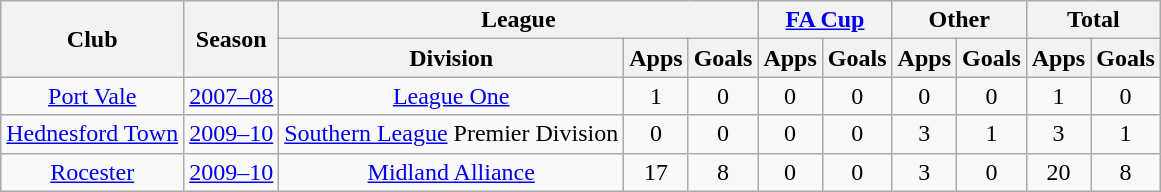<table class="wikitable" style="text-align:center">
<tr>
<th rowspan="2">Club</th>
<th rowspan="2">Season</th>
<th colspan="3">League</th>
<th colspan="2"><a href='#'>FA Cup</a></th>
<th colspan="2">Other</th>
<th colspan="2">Total</th>
</tr>
<tr>
<th>Division</th>
<th>Apps</th>
<th>Goals</th>
<th>Apps</th>
<th>Goals</th>
<th>Apps</th>
<th>Goals</th>
<th>Apps</th>
<th>Goals</th>
</tr>
<tr>
<td><a href='#'>Port Vale</a></td>
<td><a href='#'>2007–08</a></td>
<td><a href='#'>League One</a></td>
<td>1</td>
<td>0</td>
<td>0</td>
<td>0</td>
<td>0</td>
<td>0</td>
<td>1</td>
<td>0</td>
</tr>
<tr>
<td><a href='#'>Hednesford Town</a></td>
<td><a href='#'>2009–10</a></td>
<td><a href='#'>Southern League</a> Premier Division</td>
<td>0</td>
<td>0</td>
<td>0</td>
<td>0</td>
<td>3</td>
<td>1</td>
<td>3</td>
<td>1</td>
</tr>
<tr>
<td><a href='#'>Rocester</a></td>
<td><a href='#'>2009–10</a></td>
<td><a href='#'>Midland Alliance</a></td>
<td>17</td>
<td>8</td>
<td>0</td>
<td>0</td>
<td>3</td>
<td>0</td>
<td>20</td>
<td>8</td>
</tr>
</table>
